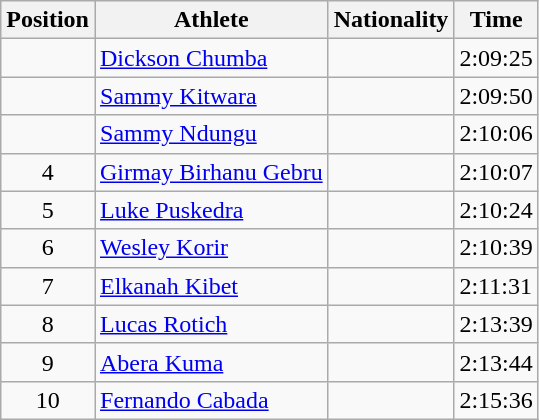<table class="wikitable sortable" border="1">
<tr>
<th>Position</th>
<th>Athlete</th>
<th>Nationality</th>
<th>Time</th>
</tr>
<tr>
<td align=center></td>
<td><a href='#'>Dickson Chumba</a></td>
<td></td>
<td>2:09:25</td>
</tr>
<tr>
<td align=center></td>
<td><a href='#'>Sammy Kitwara</a></td>
<td></td>
<td>2:09:50</td>
</tr>
<tr>
<td align=center></td>
<td><a href='#'>Sammy Ndungu</a></td>
<td></td>
<td>2:10:06</td>
</tr>
<tr>
<td align=center>4</td>
<td><a href='#'>Girmay Birhanu Gebru</a></td>
<td></td>
<td>2:10:07</td>
</tr>
<tr>
<td align=center>5</td>
<td><a href='#'>Luke Puskedra</a></td>
<td></td>
<td>2:10:24</td>
</tr>
<tr>
<td align=center>6</td>
<td><a href='#'>Wesley Korir</a></td>
<td></td>
<td>2:10:39</td>
</tr>
<tr>
<td align=center>7</td>
<td><a href='#'>Elkanah Kibet</a></td>
<td></td>
<td>2:11:31</td>
</tr>
<tr>
<td align=center>8</td>
<td><a href='#'>Lucas Rotich</a></td>
<td></td>
<td>2:13:39</td>
</tr>
<tr>
<td align=center>9</td>
<td><a href='#'>Abera Kuma</a></td>
<td></td>
<td>2:13:44</td>
</tr>
<tr>
<td align=center>10</td>
<td><a href='#'>Fernando Cabada</a></td>
<td></td>
<td>2:15:36</td>
</tr>
</table>
